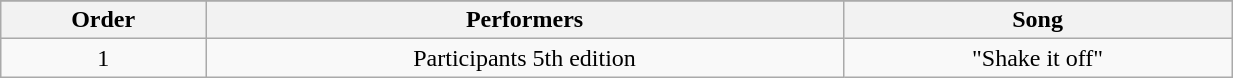<table class="wikitable" style="text-align:center; width:65%;">
<tr>
</tr>
<tr>
<th>Order</th>
<th>Performers</th>
<th>Song</th>
</tr>
<tr>
<td>1</td>
<td>Participants 5th edition</td>
<td>"Shake it off"</td>
</tr>
</table>
